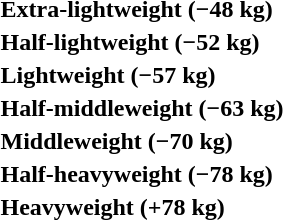<table>
<tr>
<th rowspan=2 style="text-align:left;">Extra-lightweight (−48 kg)</th>
<td rowspan=2></td>
<td rowspan=2></td>
<td></td>
</tr>
<tr>
<td></td>
</tr>
<tr>
<th rowspan=2 style="text-align:left;">Half-lightweight (−52 kg)</th>
<td rowspan=2></td>
<td rowspan=2></td>
<td></td>
</tr>
<tr>
<td></td>
</tr>
<tr>
<th rowspan=2 style="text-align:left;">Lightweight (−57 kg)</th>
<td rowspan=2></td>
<td rowspan=2></td>
<td></td>
</tr>
<tr>
<td></td>
</tr>
<tr>
<th rowspan=2 style="text-align:left;">Half-middleweight (−63 kg)</th>
<td rowspan=2></td>
<td rowspan=2></td>
<td></td>
</tr>
<tr>
<td></td>
</tr>
<tr>
<th rowspan=2 style="text-align:left;">Middleweight (−70 kg)</th>
<td rowspan=2></td>
<td rowspan=2></td>
<td></td>
</tr>
<tr>
<td></td>
</tr>
<tr>
<th rowspan=2 style="text-align:left;">Half-heavyweight (−78 kg)</th>
<td rowspan=2></td>
<td rowspan=2></td>
<td></td>
</tr>
<tr>
<td></td>
</tr>
<tr>
<th rowspan=2 style="text-align:left;">Heavyweight (+78 kg)</th>
<td rowspan=2></td>
<td rowspan=2></td>
<td></td>
</tr>
<tr>
<td></td>
</tr>
</table>
